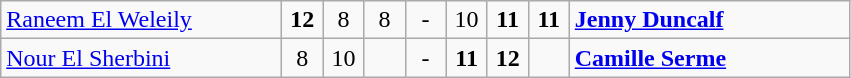<table class="wikitable">
<tr>
<td width=180> <a href='#'>Raneem El Weleily</a></td>
<td style="width:20px; text-align:center;"><strong>12</strong></td>
<td style="width:20px; text-align:center;">8</td>
<td style="width:20px; text-align:center;">8</td>
<td style="width:20px; text-align:center;">-</td>
<td style="width:20px; text-align:center;">10</td>
<td style="width:20px; text-align:center;"><strong>11</strong></td>
<td style="width:20px; text-align:center;"><strong>11</strong></td>
<td width=180> <strong><a href='#'>Jenny Duncalf</a></strong></td>
</tr>
<tr>
<td> <a href='#'>Nour El Sherbini</a></td>
<td style="text-align:center;">8</td>
<td style="text-align:center;">10</td>
<td style="text-align:center;"></td>
<td style="text-align:center;">-</td>
<td style="text-align:center;"><strong>11</strong></td>
<td style="text-align:center;"><strong>12</strong></td>
<td style="text-align:center;"></td>
<td> <strong><a href='#'>Camille Serme</a></strong></td>
</tr>
</table>
